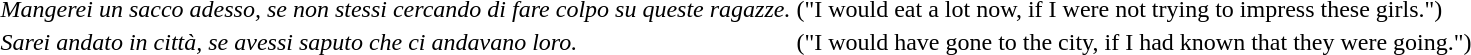<table>
<tr>
<td><em>Mangerei un sacco adesso, se non stessi cercando di fare colpo su queste ragazze.</em></td>
<td>("I would eat a lot now, if I were not trying to impress these girls.")</td>
</tr>
<tr>
<td><em>Sarei andato in città, se avessi saputo che ci andavano loro.</em></td>
<td>("I would have gone to the city, if I had known that they were going.")</td>
</tr>
</table>
